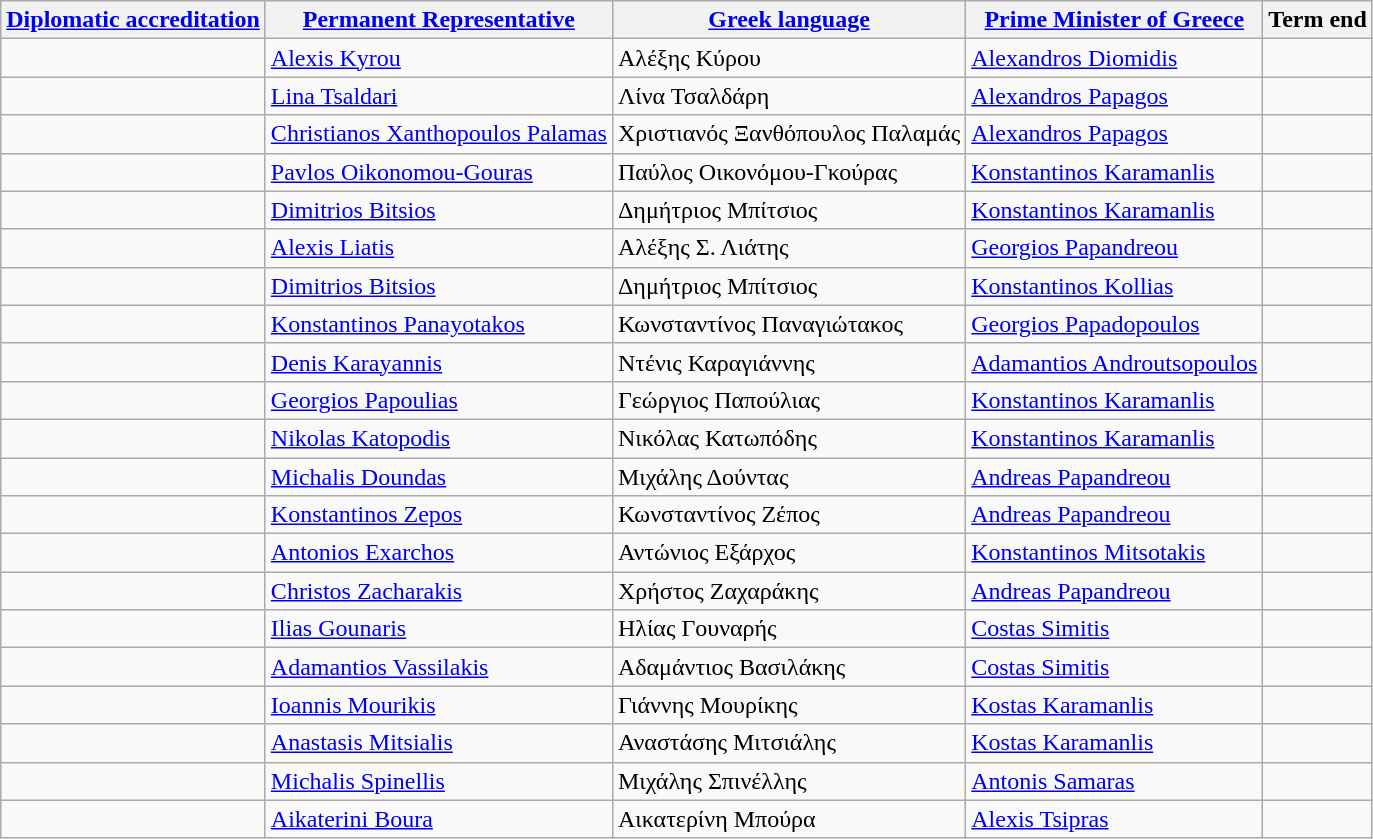<table class="wikitable sortable">
<tr>
<th><a href='#'>Diplomatic accreditation</a></th>
<th><a href='#'>Permanent Representative</a></th>
<th><a href='#'>Greek language</a></th>
<th><a href='#'>Prime Minister of Greece</a></th>
<th>Term end</th>
</tr>
<tr>
<td></td>
<td><a href='#'>Alexis Kyrou</a></td>
<td>Αλέξης Κύρου</td>
<td><a href='#'>Alexandros Diomidis</a></td>
<td></td>
</tr>
<tr>
<td></td>
<td><a href='#'>Lina Tsaldari</a></td>
<td>Λίνα Τσαλδάρη</td>
<td><a href='#'>Alexandros Papagos</a></td>
<td></td>
</tr>
<tr>
<td></td>
<td><a href='#'>Christianos Xanthopoulos Palamas</a></td>
<td>Χριστιανός Ξανθόπουλος Παλαμάς</td>
<td><a href='#'>Alexandros Papagos</a></td>
<td></td>
</tr>
<tr>
<td></td>
<td><a href='#'>Pavlos Oikonomou-Gouras</a></td>
<td>Παύλος Οικονόμου-Γκούρας</td>
<td><a href='#'>Konstantinos Karamanlis</a></td>
<td></td>
</tr>
<tr>
<td></td>
<td><a href='#'>Dimitrios Bitsios</a></td>
<td>Δημήτριος Μπίτσιος</td>
<td><a href='#'>Konstantinos Karamanlis</a></td>
<td></td>
</tr>
<tr>
<td></td>
<td><a href='#'>Alexis Liatis</a></td>
<td>Αλέξης Σ. Λιάτης</td>
<td><a href='#'>Georgios Papandreou</a></td>
<td></td>
</tr>
<tr>
<td></td>
<td><a href='#'>Dimitrios Bitsios</a></td>
<td>Δημήτριος Μπίτσιος</td>
<td><a href='#'>Konstantinos Kollias</a></td>
<td></td>
</tr>
<tr>
<td></td>
<td><a href='#'>Konstantinos Panayotakos</a></td>
<td>Κωνσταντίνος Παναγιώτακος</td>
<td><a href='#'>Georgios Papadopoulos</a></td>
<td></td>
</tr>
<tr>
<td></td>
<td><a href='#'>Denis Karayannis</a></td>
<td>Ντένις Καραγιάννης</td>
<td><a href='#'>Adamantios Androutsopoulos</a></td>
<td></td>
</tr>
<tr>
<td></td>
<td><a href='#'>Georgios Papoulias</a></td>
<td>Γεώργιος Παπούλιας</td>
<td><a href='#'>Konstantinos Karamanlis</a></td>
<td></td>
</tr>
<tr>
<td></td>
<td><a href='#'>Nikolas Katopodis</a></td>
<td>Νικόλας Κατωπόδης</td>
<td><a href='#'>Konstantinos Karamanlis</a></td>
<td></td>
</tr>
<tr>
<td></td>
<td><a href='#'>Michalis Doundas</a></td>
<td>Μιχάλης Δούντας</td>
<td><a href='#'>Andreas Papandreou</a></td>
<td></td>
</tr>
<tr>
<td></td>
<td><a href='#'>Konstantinos Zepos</a></td>
<td>Κωνσταντίνος Ζέπος</td>
<td><a href='#'>Andreas Papandreou</a></td>
<td></td>
</tr>
<tr>
<td></td>
<td><a href='#'>Antonios Exarchos</a></td>
<td>Αντώνιος Εξάρχος</td>
<td><a href='#'>Konstantinos Mitsotakis</a></td>
<td></td>
</tr>
<tr>
<td></td>
<td><a href='#'>Christos Zacharakis</a></td>
<td>Χρήστος Ζαχαράκης</td>
<td><a href='#'>Andreas Papandreou</a></td>
<td></td>
</tr>
<tr>
<td></td>
<td><a href='#'>Ilias Gounaris</a></td>
<td>Ηλίας Γουναρής</td>
<td><a href='#'>Costas Simitis</a></td>
<td></td>
</tr>
<tr>
<td></td>
<td><a href='#'>Adamantios Vassilakis</a></td>
<td>Αδαμάντιος Βασιλάκης</td>
<td><a href='#'>Costas Simitis</a></td>
<td></td>
</tr>
<tr>
<td></td>
<td><a href='#'>Ioannis Mourikis</a></td>
<td>Γιάννης Μουρίκης</td>
<td><a href='#'>Kostas Karamanlis</a></td>
<td></td>
</tr>
<tr>
<td></td>
<td><a href='#'>Anastasis Mitsialis</a></td>
<td>Αναστάσης Μιτσιάλης</td>
<td><a href='#'>Kostas Karamanlis</a></td>
<td></td>
</tr>
<tr>
<td></td>
<td><a href='#'>Michalis Spinellis</a></td>
<td>Μιχάλης Σπινέλλης</td>
<td><a href='#'>Antonis Samaras</a></td>
<td></td>
</tr>
<tr>
<td></td>
<td><a href='#'>Aikaterini Boura</a></td>
<td>Αικατερίνη Μπούρα</td>
<td><a href='#'>Alexis Tsipras</a></td>
<td></td>
</tr>
</table>
